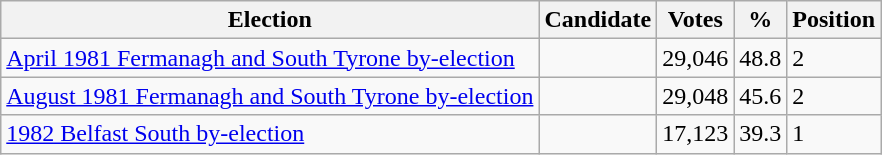<table class="wikitable sortable">
<tr>
<th>Election</th>
<th>Candidate</th>
<th>Votes</th>
<th>%</th>
<th>Position</th>
</tr>
<tr>
<td><a href='#'>April 1981 Fermanagh and South Tyrone by-election</a></td>
<td></td>
<td>29,046</td>
<td>48.8</td>
<td>2</td>
</tr>
<tr>
<td><a href='#'>August 1981 Fermanagh and South Tyrone by-election</a></td>
<td></td>
<td>29,048</td>
<td>45.6</td>
<td>2</td>
</tr>
<tr>
<td><a href='#'>1982 Belfast South by-election</a></td>
<td></td>
<td>17,123</td>
<td>39.3</td>
<td>1</td>
</tr>
</table>
